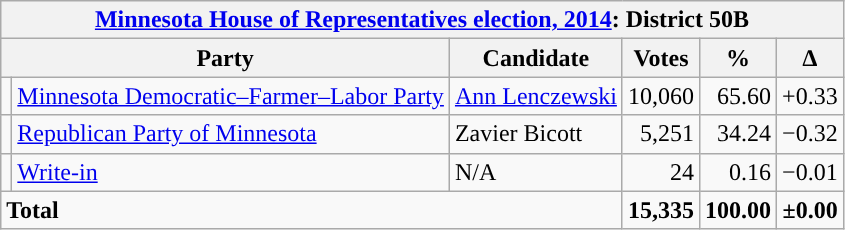<table class="wikitable">
<tr>
<th colspan="6"><a href='#'>Minnesota House of Representatives election, 2014</a>: District 50B</th>
</tr>
<tr>
<th colspan="2">Party</th>
<th>Candidate</th>
<th>Votes</th>
<th>%</th>
<th>∆</th>
</tr>
<tr>
<td style="background-color:"></td>
<td><a href='#'>Minnesota Democratic–Farmer–Labor Party</a></td>
<td><a href='#'>Ann Lenczewski</a></td>
<td align="right">10,060</td>
<td align="right">65.60</td>
<td align="right">+0.33</td>
</tr>
<tr>
<td style="background-color:"></td>
<td><a href='#'>Republican Party of Minnesota</a></td>
<td>Zavier Bicott</td>
<td align="right">5,251</td>
<td align="right">34.24</td>
<td align="right">−0.32</td>
</tr>
<tr>
<td style="background-color:"></td>
<td><a href='#'>Write-in</a></td>
<td>N/A</td>
<td align="right">24</td>
<td align="right">0.16</td>
<td align="right">−0.01</td>
</tr>
<tr>
<td colspan="3"><strong>Total</strong></td>
<td align="right"><strong>15,335</strong></td>
<td align="right"><strong>100.00</strong></td>
<td align="right"><strong>±0.00</strong></td>
</tr>
</table>
